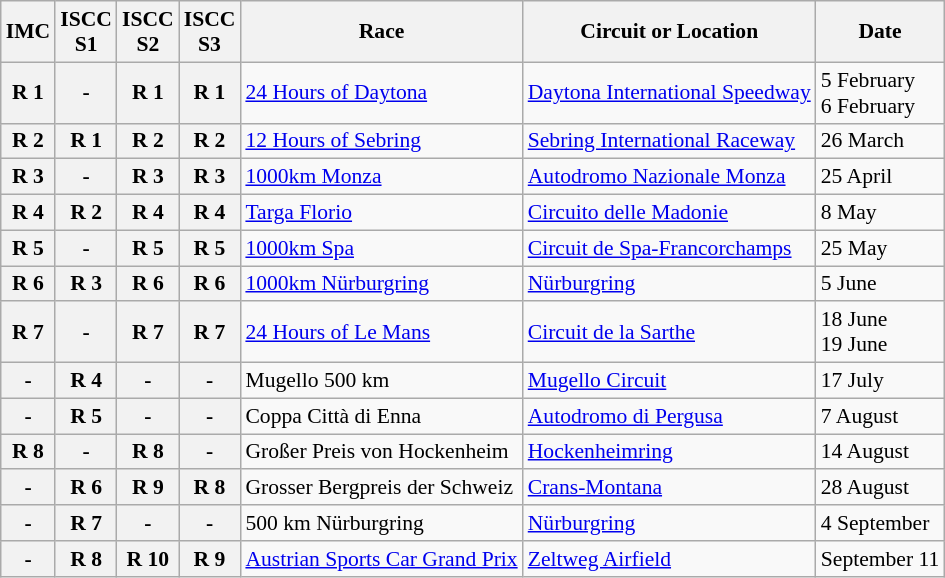<table class="wikitable" style="font-size: 90%;">
<tr>
<th>IMC</th>
<th>ISCC<br>S1</th>
<th>ISCC<br>S2</th>
<th>ISCC<br>S3</th>
<th>Race</th>
<th>Circuit or Location</th>
<th>Date</th>
</tr>
<tr>
<th>R 1</th>
<th>-</th>
<th>R 1</th>
<th>R 1</th>
<td> <a href='#'>24 Hours of Daytona</a></td>
<td><a href='#'>Daytona International Speedway</a></td>
<td>5 February<br>6 February</td>
</tr>
<tr>
<th>R 2</th>
<th>R 1</th>
<th>R 2</th>
<th>R 2</th>
<td> <a href='#'>12 Hours of Sebring</a></td>
<td><a href='#'>Sebring International Raceway</a></td>
<td>26 March</td>
</tr>
<tr>
<th>R 3</th>
<th>-</th>
<th>R 3</th>
<th>R 3</th>
<td> <a href='#'>1000km Monza</a></td>
<td><a href='#'>Autodromo Nazionale Monza</a></td>
<td>25 April</td>
</tr>
<tr>
<th>R 4</th>
<th>R 2</th>
<th>R 4</th>
<th>R 4</th>
<td> <a href='#'>Targa Florio</a></td>
<td><a href='#'>Circuito delle Madonie</a></td>
<td>8 May</td>
</tr>
<tr>
<th>R 5</th>
<th>-</th>
<th>R 5</th>
<th>R 5</th>
<td> <a href='#'>1000km Spa</a></td>
<td><a href='#'>Circuit de Spa-Francorchamps</a></td>
<td>25 May</td>
</tr>
<tr>
<th>R 6</th>
<th>R 3</th>
<th>R 6</th>
<th>R 6</th>
<td> <a href='#'>1000km Nürburgring</a></td>
<td><a href='#'>Nürburgring</a></td>
<td>5 June</td>
</tr>
<tr>
<th>R 7</th>
<th>-</th>
<th>R 7</th>
<th>R 7</th>
<td> <a href='#'>24 Hours of Le Mans</a></td>
<td><a href='#'>Circuit de la Sarthe</a></td>
<td>18 June<br>19 June</td>
</tr>
<tr>
<th>-</th>
<th>R 4</th>
<th>-</th>
<th>-</th>
<td> Mugello 500 km</td>
<td><a href='#'>Mugello Circuit</a></td>
<td>17 July</td>
</tr>
<tr>
<th>-</th>
<th>R 5</th>
<th>-</th>
<th>-</th>
<td> Coppa Città di Enna</td>
<td><a href='#'>Autodromo di Pergusa</a></td>
<td>7 August</td>
</tr>
<tr>
<th>R 8</th>
<th>-</th>
<th>R 8</th>
<th>-</th>
<td> Großer Preis von Hockenheim</td>
<td><a href='#'>Hockenheimring</a></td>
<td>14 August</td>
</tr>
<tr>
<th>-</th>
<th>R 6</th>
<th>R 9</th>
<th>R 8</th>
<td> Grosser Bergpreis der Schweiz</td>
<td><a href='#'>Crans-Montana</a></td>
<td>28 August</td>
</tr>
<tr>
<th>-</th>
<th>R 7</th>
<th>-</th>
<th>-</th>
<td> 500 km Nürburgring</td>
<td><a href='#'>Nürburgring</a></td>
<td>4 September</td>
</tr>
<tr>
<th>-</th>
<th>R 8</th>
<th>R 10</th>
<th>R 9</th>
<td> <a href='#'>Austrian Sports Car Grand Prix</a></td>
<td><a href='#'>Zeltweg Airfield</a></td>
<td>September 11</td>
</tr>
</table>
